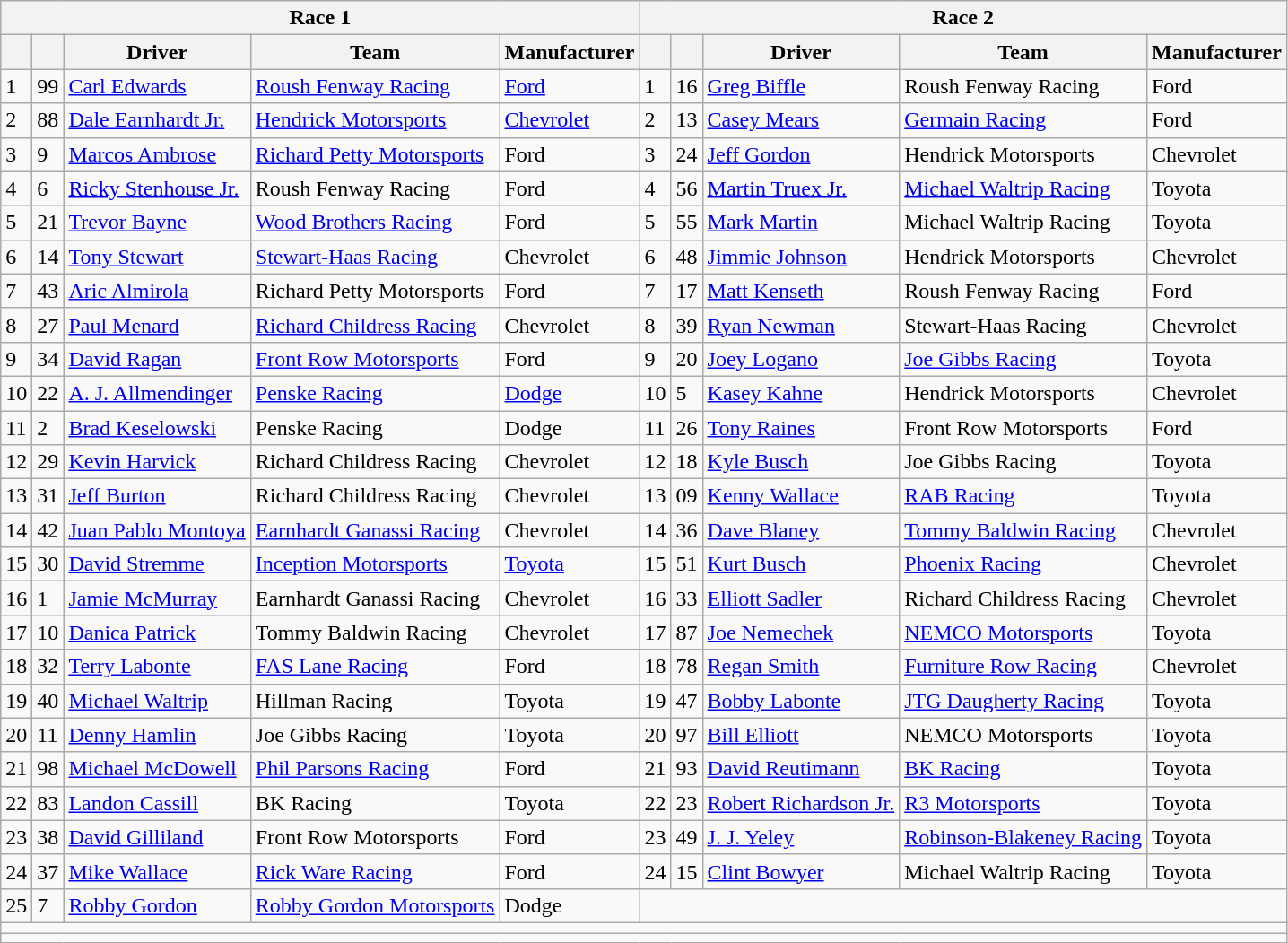<table class="wikitable">
<tr>
<th colspan=5>Race 1</th>
<th colspan=5>Race 2</th>
</tr>
<tr>
<th scope="col"></th>
<th scope="col"></th>
<th scope="col">Driver</th>
<th scope="col">Team</th>
<th scope="col">Manufacturer</th>
<th scope="col"></th>
<th scope="col"></th>
<th scope="col">Driver</th>
<th scope="col">Team</th>
<th scope="col">Manufacturer</th>
</tr>
<tr>
<td>1</td>
<td>99</td>
<td><a href='#'>Carl Edwards</a></td>
<td><a href='#'>Roush Fenway Racing</a></td>
<td><a href='#'>Ford</a></td>
<td>1</td>
<td>16</td>
<td><a href='#'>Greg Biffle</a></td>
<td>Roush Fenway Racing</td>
<td>Ford</td>
</tr>
<tr>
<td>2</td>
<td>88</td>
<td><a href='#'>Dale Earnhardt Jr.</a></td>
<td><a href='#'>Hendrick Motorsports</a></td>
<td><a href='#'>Chevrolet</a></td>
<td>2</td>
<td>13</td>
<td><a href='#'>Casey Mears</a></td>
<td><a href='#'>Germain Racing</a></td>
<td>Ford</td>
</tr>
<tr>
<td>3</td>
<td>9</td>
<td><a href='#'>Marcos Ambrose</a></td>
<td><a href='#'>Richard Petty Motorsports</a></td>
<td>Ford</td>
<td>3</td>
<td>24</td>
<td><a href='#'>Jeff Gordon</a></td>
<td>Hendrick Motorsports</td>
<td>Chevrolet</td>
</tr>
<tr>
<td>4</td>
<td>6</td>
<td><a href='#'>Ricky Stenhouse Jr.</a></td>
<td>Roush Fenway Racing</td>
<td>Ford</td>
<td>4</td>
<td>56</td>
<td><a href='#'>Martin Truex Jr.</a></td>
<td><a href='#'>Michael Waltrip Racing</a></td>
<td>Toyota</td>
</tr>
<tr>
<td>5</td>
<td>21</td>
<td><a href='#'>Trevor Bayne</a></td>
<td><a href='#'>Wood Brothers Racing</a></td>
<td>Ford</td>
<td>5</td>
<td>55</td>
<td><a href='#'>Mark Martin</a></td>
<td>Michael Waltrip Racing</td>
<td>Toyota</td>
</tr>
<tr>
<td>6</td>
<td>14</td>
<td><a href='#'>Tony Stewart</a></td>
<td><a href='#'>Stewart-Haas Racing</a></td>
<td>Chevrolet</td>
<td>6</td>
<td>48</td>
<td><a href='#'>Jimmie Johnson</a></td>
<td>Hendrick Motorsports</td>
<td>Chevrolet</td>
</tr>
<tr>
<td>7</td>
<td>43</td>
<td><a href='#'>Aric Almirola</a></td>
<td>Richard Petty Motorsports</td>
<td>Ford</td>
<td>7</td>
<td>17</td>
<td><a href='#'>Matt Kenseth</a></td>
<td>Roush Fenway Racing</td>
<td>Ford</td>
</tr>
<tr>
<td>8</td>
<td>27</td>
<td><a href='#'>Paul Menard</a></td>
<td><a href='#'>Richard Childress Racing</a></td>
<td>Chevrolet</td>
<td>8</td>
<td>39</td>
<td><a href='#'>Ryan Newman</a></td>
<td>Stewart-Haas Racing</td>
<td>Chevrolet</td>
</tr>
<tr>
<td>9</td>
<td>34</td>
<td><a href='#'>David Ragan</a></td>
<td><a href='#'>Front Row Motorsports</a></td>
<td>Ford</td>
<td>9</td>
<td>20</td>
<td><a href='#'>Joey Logano</a></td>
<td><a href='#'>Joe Gibbs Racing</a></td>
<td>Toyota</td>
</tr>
<tr>
<td>10</td>
<td>22</td>
<td><a href='#'>A. J. Allmendinger</a></td>
<td><a href='#'>Penske Racing</a></td>
<td><a href='#'>Dodge</a></td>
<td>10</td>
<td>5</td>
<td><a href='#'>Kasey Kahne</a></td>
<td>Hendrick Motorsports</td>
<td>Chevrolet</td>
</tr>
<tr>
<td>11</td>
<td>2</td>
<td><a href='#'>Brad Keselowski</a></td>
<td>Penske Racing</td>
<td>Dodge</td>
<td>11</td>
<td>26</td>
<td><a href='#'>Tony Raines</a></td>
<td>Front Row Motorsports</td>
<td>Ford</td>
</tr>
<tr>
<td>12</td>
<td>29</td>
<td><a href='#'>Kevin Harvick</a></td>
<td>Richard Childress Racing</td>
<td>Chevrolet</td>
<td>12</td>
<td>18</td>
<td><a href='#'>Kyle Busch</a></td>
<td>Joe Gibbs Racing</td>
<td>Toyota</td>
</tr>
<tr>
<td>13</td>
<td>31</td>
<td><a href='#'>Jeff Burton</a></td>
<td>Richard Childress Racing</td>
<td>Chevrolet</td>
<td>13</td>
<td>09</td>
<td><a href='#'>Kenny Wallace</a></td>
<td><a href='#'>RAB Racing</a></td>
<td>Toyota</td>
</tr>
<tr>
<td>14</td>
<td>42</td>
<td><a href='#'>Juan Pablo Montoya</a></td>
<td><a href='#'>Earnhardt Ganassi Racing</a></td>
<td>Chevrolet</td>
<td>14</td>
<td>36</td>
<td><a href='#'>Dave Blaney</a></td>
<td><a href='#'>Tommy Baldwin Racing</a></td>
<td>Chevrolet</td>
</tr>
<tr>
<td>15</td>
<td>30</td>
<td><a href='#'>David Stremme</a></td>
<td><a href='#'>Inception Motorsports</a></td>
<td><a href='#'>Toyota</a></td>
<td>15</td>
<td>51</td>
<td><a href='#'>Kurt Busch</a></td>
<td><a href='#'>Phoenix Racing</a></td>
<td>Chevrolet</td>
</tr>
<tr>
<td>16</td>
<td>1</td>
<td><a href='#'>Jamie McMurray</a></td>
<td>Earnhardt Ganassi Racing</td>
<td>Chevrolet</td>
<td>16</td>
<td>33</td>
<td><a href='#'>Elliott Sadler</a></td>
<td>Richard Childress Racing</td>
<td>Chevrolet</td>
</tr>
<tr>
<td>17</td>
<td>10</td>
<td><a href='#'>Danica Patrick</a></td>
<td>Tommy Baldwin Racing</td>
<td>Chevrolet</td>
<td>17</td>
<td>87</td>
<td><a href='#'>Joe Nemechek</a></td>
<td><a href='#'>NEMCO Motorsports</a></td>
<td>Toyota</td>
</tr>
<tr>
<td>18</td>
<td>32</td>
<td><a href='#'>Terry Labonte</a></td>
<td><a href='#'>FAS Lane Racing</a></td>
<td>Ford</td>
<td>18</td>
<td>78</td>
<td><a href='#'>Regan Smith</a></td>
<td><a href='#'>Furniture Row Racing</a></td>
<td>Chevrolet</td>
</tr>
<tr>
<td>19</td>
<td>40</td>
<td><a href='#'>Michael Waltrip</a></td>
<td>Hillman Racing</td>
<td>Toyota</td>
<td>19</td>
<td>47</td>
<td><a href='#'>Bobby Labonte</a></td>
<td><a href='#'>JTG Daugherty Racing</a></td>
<td>Toyota</td>
</tr>
<tr>
<td>20</td>
<td>11</td>
<td><a href='#'>Denny Hamlin</a></td>
<td>Joe Gibbs Racing</td>
<td>Toyota</td>
<td>20</td>
<td>97</td>
<td><a href='#'>Bill Elliott</a></td>
<td>NEMCO Motorsports</td>
<td>Toyota</td>
</tr>
<tr>
<td>21</td>
<td>98</td>
<td><a href='#'>Michael McDowell</a></td>
<td><a href='#'>Phil Parsons Racing</a></td>
<td>Ford</td>
<td>21</td>
<td>93</td>
<td><a href='#'>David Reutimann</a></td>
<td><a href='#'>BK Racing</a></td>
<td>Toyota</td>
</tr>
<tr>
<td>22</td>
<td>83</td>
<td><a href='#'>Landon Cassill</a></td>
<td>BK Racing</td>
<td>Toyota</td>
<td>22</td>
<td>23</td>
<td><a href='#'>Robert Richardson Jr.</a></td>
<td><a href='#'>R3 Motorsports</a></td>
<td>Toyota</td>
</tr>
<tr>
<td>23</td>
<td>38</td>
<td><a href='#'>David Gilliland</a></td>
<td>Front Row Motorsports</td>
<td>Ford</td>
<td>23</td>
<td>49</td>
<td><a href='#'>J. J. Yeley</a></td>
<td><a href='#'>Robinson-Blakeney Racing</a></td>
<td>Toyota</td>
</tr>
<tr>
<td>24</td>
<td>37</td>
<td><a href='#'>Mike Wallace</a></td>
<td><a href='#'>Rick Ware Racing</a></td>
<td>Ford</td>
<td>24</td>
<td>15</td>
<td><a href='#'>Clint Bowyer</a></td>
<td>Michael Waltrip Racing</td>
<td>Toyota</td>
</tr>
<tr>
<td>25</td>
<td>7</td>
<td><a href='#'>Robby Gordon</a></td>
<td><a href='#'>Robby Gordon Motorsports</a></td>
<td>Dodge</td>
<td colspan="7"></td>
</tr>
<tr>
<td colspan="10"></td>
</tr>
<tr>
<td colspan="10"></td>
</tr>
</table>
